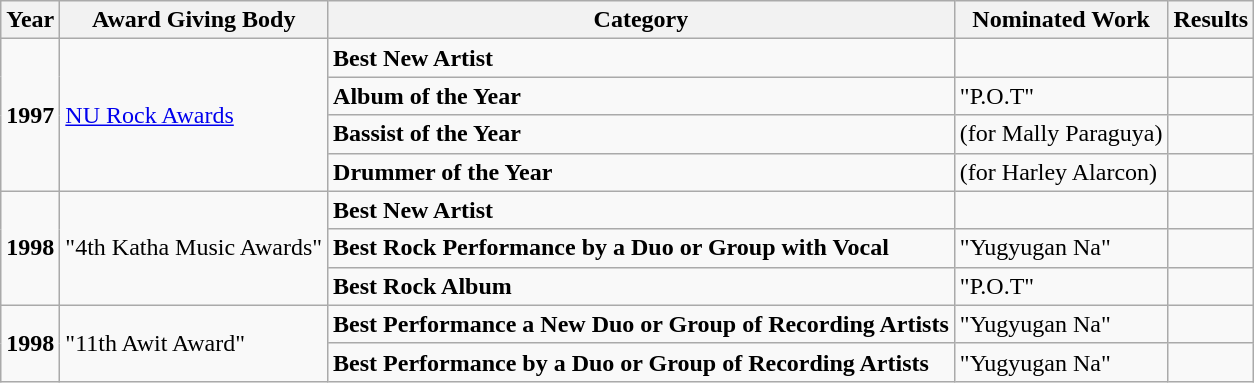<table class="wikitable">
<tr>
<th>Year</th>
<th>Award Giving Body</th>
<th>Category</th>
<th>Nominated Work</th>
<th>Results</th>
</tr>
<tr>
<td rowspan=4><strong>1997</strong></td>
<td rowspan=4><a href='#'>NU Rock Awards</a></td>
<td><strong>Best New Artist</strong></td>
<td></td>
<td></td>
</tr>
<tr>
<td><strong>Album of the Year</strong></td>
<td>"P.O.T"</td>
<td></td>
</tr>
<tr>
<td><strong>Bassist of the Year</strong></td>
<td>(for Mally Paraguya)</td>
<td></td>
</tr>
<tr>
<td><strong>Drummer of the Year</strong></td>
<td>(for Harley Alarcon)</td>
<td></td>
</tr>
<tr>
<td rowspan=3><strong>1998</strong></td>
<td rowspan=3>"4th Katha Music Awards"</td>
<td><strong>Best New Artist</strong></td>
<td></td>
<td></td>
</tr>
<tr>
<td><strong>Best Rock Performance by a Duo or Group with Vocal</strong></td>
<td>"Yugyugan Na"</td>
<td></td>
</tr>
<tr>
<td><strong>Best Rock Album</strong></td>
<td>"P.O.T"</td>
<td></td>
</tr>
<tr>
<td rowspan=3><strong>1998</strong></td>
<td rowspan=3>"11th Awit Award"</td>
<td><strong>Best Performance a New Duo or Group of Recording Artists</strong></td>
<td>"Yugyugan Na"</td>
<td></td>
</tr>
<tr>
<td><strong>Best Performance by a Duo or Group of Recording Artists</strong></td>
<td>"Yugyugan Na"</td>
<td></td>
</tr>
</table>
